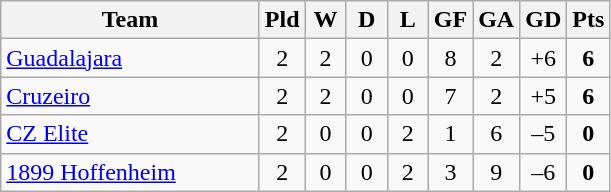<table class="wikitable" style="text-align: center;">
<tr>
<th width=165>Team</th>
<th width=20>Pld</th>
<th width=20>W</th>
<th width=20>D</th>
<th width=20>L</th>
<th width=20>GF</th>
<th width=20>GA</th>
<th width=20>GD</th>
<th width=20>Pts</th>
</tr>
<tr bgcolor=>
<td align=left> <a href='#'>Guadalajara</a></td>
<td>2</td>
<td>2</td>
<td>0</td>
<td>0</td>
<td>8</td>
<td>2</td>
<td>+6</td>
<td><strong>6</strong></td>
</tr>
<tr bgcolor=>
<td align=left> <a href='#'>Cruzeiro</a></td>
<td>2</td>
<td>2</td>
<td>0</td>
<td>0</td>
<td>7</td>
<td>2</td>
<td>+5</td>
<td><strong>6</strong></td>
</tr>
<tr bgcolor=>
<td align=left> <a href='#'>CZ Elite</a></td>
<td>2</td>
<td>0</td>
<td>0</td>
<td>2</td>
<td>1</td>
<td>6</td>
<td>–5</td>
<td><strong>0</strong></td>
</tr>
<tr bgcolor=>
<td align=left> <a href='#'>1899 Hoffenheim</a></td>
<td>2</td>
<td>0</td>
<td>0</td>
<td>2</td>
<td>3</td>
<td>9</td>
<td>–6</td>
<td><strong>0</strong></td>
</tr>
</table>
